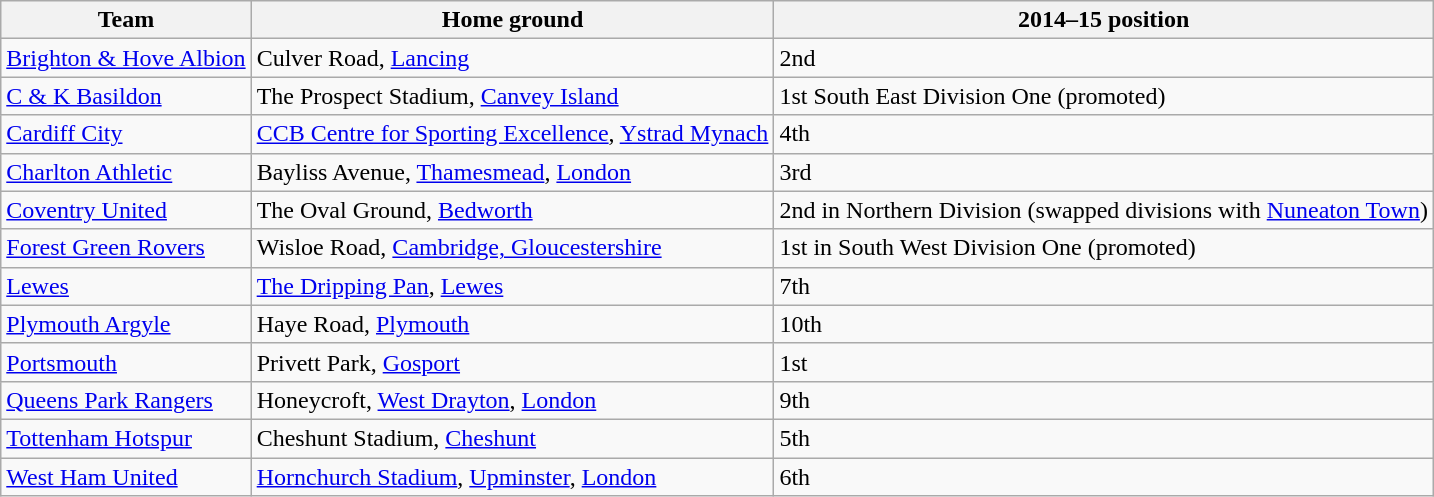<table class=wikitable>
<tr>
<th>Team</th>
<th>Home ground</th>
<th>2014–15 position</th>
</tr>
<tr>
<td><a href='#'>Brighton & Hove Albion</a></td>
<td>Culver Road, <a href='#'>Lancing</a></td>
<td>2nd</td>
</tr>
<tr>
<td><a href='#'>C & K Basildon</a></td>
<td>The Prospect Stadium, <a href='#'>Canvey Island</a></td>
<td>1st South East Division One (promoted)</td>
</tr>
<tr>
<td><a href='#'>Cardiff City</a></td>
<td><a href='#'>CCB Centre for Sporting Excellence</a>, <a href='#'>Ystrad Mynach</a></td>
<td>4th</td>
</tr>
<tr>
<td><a href='#'>Charlton Athletic</a></td>
<td>Bayliss Avenue, <a href='#'>Thamesmead</a>, <a href='#'>London</a></td>
<td>3rd</td>
</tr>
<tr>
<td><a href='#'>Coventry United</a></td>
<td>The Oval Ground, <a href='#'>Bedworth</a></td>
<td>2nd in Northern Division (swapped divisions with <a href='#'>Nuneaton Town</a>)</td>
</tr>
<tr>
<td><a href='#'>Forest Green Rovers</a></td>
<td>Wisloe Road, <a href='#'>Cambridge, Gloucestershire</a></td>
<td>1st in South West Division One (promoted)</td>
</tr>
<tr>
<td><a href='#'>Lewes</a></td>
<td><a href='#'>The Dripping Pan</a>, <a href='#'>Lewes</a></td>
<td>7th</td>
</tr>
<tr>
<td><a href='#'>Plymouth Argyle</a></td>
<td>Haye Road, <a href='#'>Plymouth</a></td>
<td>10th</td>
</tr>
<tr>
<td><a href='#'>Portsmouth</a></td>
<td>Privett Park, <a href='#'>Gosport</a></td>
<td>1st</td>
</tr>
<tr>
<td><a href='#'>Queens Park Rangers</a></td>
<td>Honeycroft, <a href='#'>West Drayton</a>, <a href='#'>London</a></td>
<td>9th</td>
</tr>
<tr>
<td><a href='#'>Tottenham Hotspur</a></td>
<td>Cheshunt Stadium, <a href='#'>Cheshunt</a></td>
<td>5th</td>
</tr>
<tr>
<td><a href='#'>West Ham United</a></td>
<td><a href='#'>Hornchurch Stadium</a>, <a href='#'>Upminster</a>, <a href='#'>London</a></td>
<td>6th</td>
</tr>
</table>
